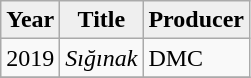<table class="wikitable">
<tr>
<th style="background:#efefef;">Year</th>
<th style="background:#efefef;">Title</th>
<th style="background:#efefef;">Producer</th>
</tr>
<tr>
<td>2019</td>
<td><em>Sığınak</em></td>
<td>DMC</td>
</tr>
<tr>
</tr>
</table>
